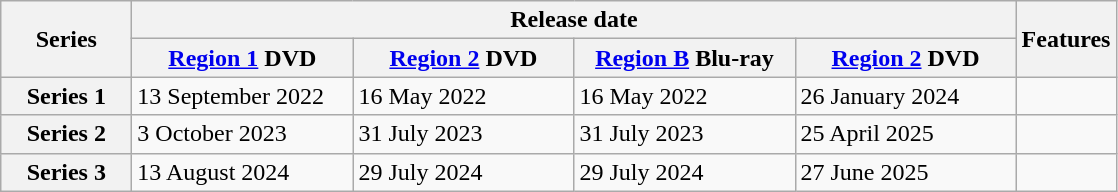<table class="wikitable">
<tr>
<th width="80" rowspan="2">Series</th>
<th colspan="4">Release date</th>
<th rowspan="2">Features</th>
</tr>
<tr>
<th width="140"><a href='#'>Region 1</a> DVD</th>
<th width="140"><a href='#'>Region 2</a> DVD<br></th>
<th width="140"><a href='#'>Region B</a> Blu-ray<br></th>
<th width="140"><a href='#'>Region 2</a> DVD<br></th>
</tr>
<tr>
<th scope="row">Series 1</th>
<td>13 September 2022</td>
<td>16 May 2022</td>
<td>16 May 2022</td>
<td>26 January 2024</td>
<td><br></td>
</tr>
<tr>
<th scope="row">Series 2</th>
<td>3 October 2023</td>
<td>31 July 2023</td>
<td>31 July 2023</td>
<td>25 April 2025</td>
<td><br></td>
</tr>
<tr>
<th scope="row">Series 3</th>
<td>13 August 2024</td>
<td>29 July 2024</td>
<td>29 July 2024</td>
<td>27 June 2025</td>
<td><br></td>
</tr>
</table>
